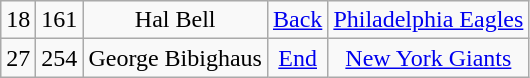<table class="wikitable" style="text-align:center">
<tr>
<td>18</td>
<td>161</td>
<td>Hal Bell</td>
<td><a href='#'>Back</a></td>
<td><a href='#'>Philadelphia Eagles</a></td>
</tr>
<tr>
<td>27</td>
<td>254</td>
<td>George Bibighaus</td>
<td><a href='#'>End</a></td>
<td><a href='#'>New York Giants</a></td>
</tr>
</table>
